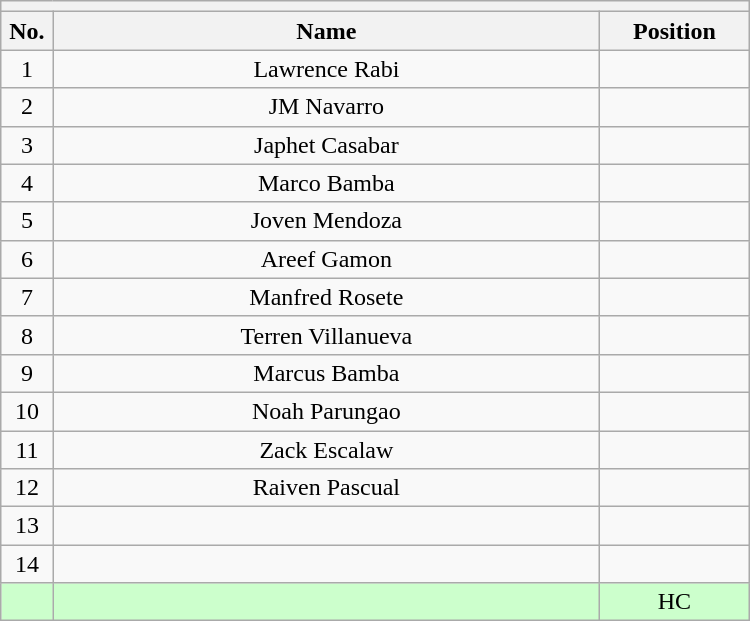<table class="wikitable mw-collapsible mw-collapsed" style="text-align:center; width:500px; border:none">
<tr>
<th style="text-align:center" colspan="3"></th>
</tr>
<tr>
<th style="width:7%">No.</th>
<th>Name</th>
<th style="width:20%">Position</th>
</tr>
<tr>
<td>1</td>
<td>Lawrence Rabi</td>
<td></td>
</tr>
<tr>
<td>2</td>
<td>JM Navarro</td>
<td></td>
</tr>
<tr>
<td>3</td>
<td>Japhet Casabar</td>
<td></td>
</tr>
<tr>
<td>4</td>
<td>Marco Bamba</td>
<td></td>
</tr>
<tr>
<td>5</td>
<td>Joven Mendoza</td>
<td></td>
</tr>
<tr>
<td>6</td>
<td>Areef Gamon</td>
<td></td>
</tr>
<tr>
<td>7</td>
<td>Manfred Rosete</td>
<td></td>
</tr>
<tr>
<td>8</td>
<td>Terren Villanueva</td>
<td></td>
</tr>
<tr>
<td>9</td>
<td>Marcus Bamba</td>
<td></td>
</tr>
<tr>
<td>10</td>
<td>Noah Parungao</td>
<td></td>
</tr>
<tr>
<td>11</td>
<td>Zack Escalaw</td>
<td></td>
</tr>
<tr>
<td>12</td>
<td>Raiven Pascual</td>
<td></td>
</tr>
<tr>
<td>13</td>
<td></td>
<td></td>
</tr>
<tr>
<td>14</td>
<td></td>
<td></td>
</tr>
<tr bgcolor=#CCFFCC>
<td></td>
<td></td>
<td>HC</td>
</tr>
</table>
